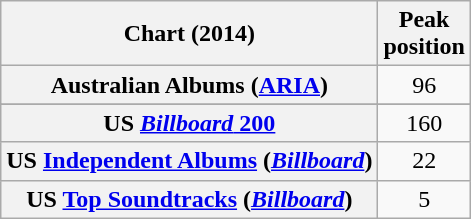<table class="wikitable plainrowheaders sortable">
<tr>
<th scope="col">Chart (2014)</th>
<th scope="col">Peak<br>position</th>
</tr>
<tr>
<th scope="row">Australian Albums (<a href='#'>ARIA</a>)</th>
<td align=center>96</td>
</tr>
<tr>
</tr>
<tr>
<th scope="row">US <a href='#'><em>Billboard</em> 200</a></th>
<td align=center>160</td>
</tr>
<tr>
<th scope="row">US <a href='#'>Independent Albums</a> (<em><a href='#'>Billboard</a></em>)</th>
<td align=center>22</td>
</tr>
<tr>
<th scope="row">US <a href='#'>Top Soundtracks</a> (<em><a href='#'>Billboard</a></em>)</th>
<td align=center>5</td>
</tr>
</table>
